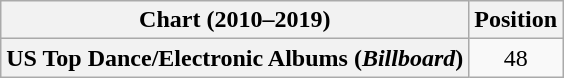<table class="wikitable plainrowheaders" style="text-align:center">
<tr>
<th scope="col">Chart (2010–2019)</th>
<th scope="col">Position</th>
</tr>
<tr>
<th scope="row">US Top Dance/Electronic Albums (<em>Billboard</em>)</th>
<td>48</td>
</tr>
</table>
